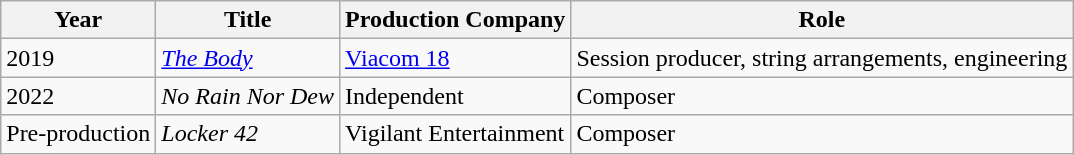<table class="wikitable">
<tr>
<th>Year</th>
<th>Title</th>
<th>Production Company</th>
<th>Role</th>
</tr>
<tr>
<td>2019</td>
<td><em><a href='#'>The Body</a></em></td>
<td><a href='#'>Viacom 18</a></td>
<td>Session producer, string arrangements, engineering</td>
</tr>
<tr>
<td>2022</td>
<td><em>No Rain Nor Dew</em></td>
<td>Independent</td>
<td>Composer</td>
</tr>
<tr>
<td>Pre-production</td>
<td><em>Locker 42</em></td>
<td>Vigilant Entertainment</td>
<td>Composer</td>
</tr>
</table>
